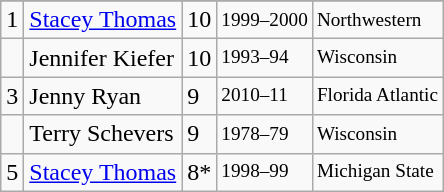<table class="wikitable">
<tr>
</tr>
<tr>
<td>1</td>
<td><a href='#'>Stacey Thomas</a></td>
<td>10</td>
<td style="font-size:80%;">1999–2000</td>
<td style="font-size:80%;">Northwestern</td>
</tr>
<tr>
<td></td>
<td>Jennifer Kiefer</td>
<td>10</td>
<td style="font-size:80%;">1993–94</td>
<td style="font-size:80%;">Wisconsin</td>
</tr>
<tr>
<td>3</td>
<td>Jenny Ryan</td>
<td>9</td>
<td style="font-size:80%;">2010–11</td>
<td style="font-size:80%;">Florida Atlantic</td>
</tr>
<tr>
<td></td>
<td>Terry Schevers</td>
<td>9</td>
<td style="font-size:80%;">1978–79</td>
<td style="font-size:80%;">Wisconsin</td>
</tr>
<tr>
<td>5</td>
<td><a href='#'>Stacey Thomas</a></td>
<td>8*</td>
<td style="font-size:80%;">1998–99</td>
<td style="font-size:80%;">Michigan State</td>
</tr>
</table>
